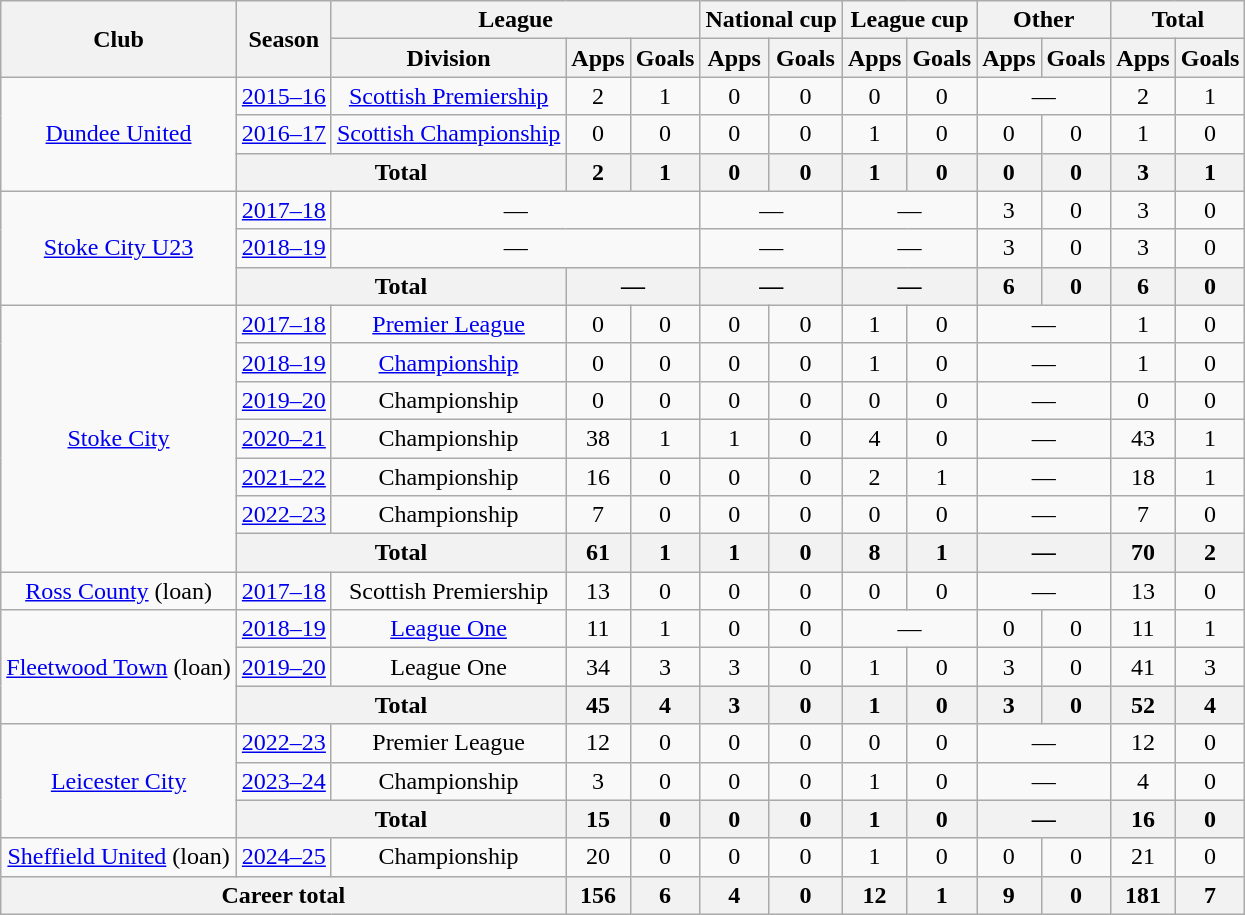<table class="wikitable" style="text-align: center;">
<tr>
<th rowspan="2">Club</th>
<th rowspan="2">Season</th>
<th colspan="3">League</th>
<th colspan="2">National cup</th>
<th colspan="2">League cup</th>
<th colspan="2">Other</th>
<th colspan="2">Total</th>
</tr>
<tr>
<th>Division</th>
<th>Apps</th>
<th>Goals</th>
<th>Apps</th>
<th>Goals</th>
<th>Apps</th>
<th>Goals</th>
<th>Apps</th>
<th>Goals</th>
<th>Apps</th>
<th>Goals</th>
</tr>
<tr>
<td rowspan="3"><a href='#'>Dundee United</a></td>
<td><a href='#'>2015–16</a></td>
<td><a href='#'>Scottish Premiership</a></td>
<td>2</td>
<td>1</td>
<td>0</td>
<td>0</td>
<td>0</td>
<td>0</td>
<td colspan="2">—</td>
<td>2</td>
<td>1</td>
</tr>
<tr>
<td><a href='#'>2016–17</a></td>
<td><a href='#'>Scottish Championship</a></td>
<td>0</td>
<td>0</td>
<td>0</td>
<td>0</td>
<td>1</td>
<td>0</td>
<td>0</td>
<td>0</td>
<td>1</td>
<td>0</td>
</tr>
<tr>
<th colspan="2">Total</th>
<th>2</th>
<th>1</th>
<th>0</th>
<th>0</th>
<th>1</th>
<th>0</th>
<th>0</th>
<th>0</th>
<th>3</th>
<th>1</th>
</tr>
<tr>
<td rowspan="3"><a href='#'>Stoke City U23</a></td>
<td><a href='#'>2017–18</a></td>
<td colspan="3">—</td>
<td colspan="2">—</td>
<td colspan="2">—</td>
<td>3</td>
<td>0</td>
<td>3</td>
<td>0</td>
</tr>
<tr>
<td><a href='#'>2018–19</a></td>
<td colspan="3">—</td>
<td colspan="2">—</td>
<td colspan="2">—</td>
<td>3</td>
<td>0</td>
<td>3</td>
<td>0</td>
</tr>
<tr>
<th colspan="2">Total</th>
<th colspan="2">—</th>
<th colspan="2">—</th>
<th colspan="2">—</th>
<th>6</th>
<th>0</th>
<th>6</th>
<th>0</th>
</tr>
<tr>
<td rowspan="7"><a href='#'>Stoke City</a></td>
<td><a href='#'>2017–18</a></td>
<td><a href='#'>Premier League</a></td>
<td>0</td>
<td>0</td>
<td>0</td>
<td>0</td>
<td>1</td>
<td>0</td>
<td colspan="2">—</td>
<td>1</td>
<td>0</td>
</tr>
<tr>
<td><a href='#'>2018–19</a></td>
<td><a href='#'>Championship</a></td>
<td>0</td>
<td>0</td>
<td>0</td>
<td>0</td>
<td>1</td>
<td>0</td>
<td colspan="2">—</td>
<td>1</td>
<td>0</td>
</tr>
<tr>
<td><a href='#'>2019–20</a></td>
<td>Championship</td>
<td>0</td>
<td>0</td>
<td>0</td>
<td>0</td>
<td>0</td>
<td>0</td>
<td colspan="2">—</td>
<td>0</td>
<td>0</td>
</tr>
<tr>
<td><a href='#'>2020–21</a></td>
<td>Championship</td>
<td>38</td>
<td>1</td>
<td>1</td>
<td>0</td>
<td>4</td>
<td>0</td>
<td colspan="2">—</td>
<td>43</td>
<td>1</td>
</tr>
<tr>
<td><a href='#'>2021–22</a></td>
<td>Championship</td>
<td>16</td>
<td>0</td>
<td>0</td>
<td>0</td>
<td>2</td>
<td>1</td>
<td colspan="2">—</td>
<td>18</td>
<td>1</td>
</tr>
<tr>
<td><a href='#'>2022–23</a></td>
<td>Championship</td>
<td>7</td>
<td>0</td>
<td>0</td>
<td>0</td>
<td>0</td>
<td>0</td>
<td colspan="2">—</td>
<td>7</td>
<td>0</td>
</tr>
<tr>
<th colspan="2">Total</th>
<th>61</th>
<th>1</th>
<th>1</th>
<th>0</th>
<th>8</th>
<th>1</th>
<th colspan="2">—</th>
<th>70</th>
<th>2</th>
</tr>
<tr>
<td><a href='#'>Ross County</a> (loan)</td>
<td><a href='#'>2017–18</a></td>
<td>Scottish Premiership</td>
<td>13</td>
<td>0</td>
<td>0</td>
<td>0</td>
<td>0</td>
<td>0</td>
<td colspan="2">—</td>
<td>13</td>
<td>0</td>
</tr>
<tr>
<td rowspan="3"><a href='#'>Fleetwood Town</a> (loan)</td>
<td><a href='#'>2018–19</a></td>
<td><a href='#'>League One</a></td>
<td>11</td>
<td>1</td>
<td>0</td>
<td>0</td>
<td colspan="2">—</td>
<td>0</td>
<td>0</td>
<td>11</td>
<td>1</td>
</tr>
<tr>
<td><a href='#'>2019–20</a></td>
<td>League One</td>
<td>34</td>
<td>3</td>
<td>3</td>
<td>0</td>
<td>1</td>
<td>0</td>
<td>3</td>
<td>0</td>
<td>41</td>
<td>3</td>
</tr>
<tr>
<th colspan="2">Total</th>
<th>45</th>
<th>4</th>
<th>3</th>
<th>0</th>
<th>1</th>
<th>0</th>
<th>3</th>
<th>0</th>
<th>52</th>
<th>4</th>
</tr>
<tr>
<td rowspan="3"><a href='#'>Leicester City</a></td>
<td><a href='#'>2022–23</a></td>
<td>Premier League</td>
<td>12</td>
<td>0</td>
<td>0</td>
<td>0</td>
<td>0</td>
<td>0</td>
<td colspan="2">—</td>
<td>12</td>
<td>0</td>
</tr>
<tr>
<td><a href='#'>2023–24</a></td>
<td>Championship</td>
<td>3</td>
<td>0</td>
<td>0</td>
<td>0</td>
<td>1</td>
<td>0</td>
<td colspan="2">—</td>
<td>4</td>
<td>0</td>
</tr>
<tr>
<th colspan="2">Total</th>
<th>15</th>
<th>0</th>
<th>0</th>
<th>0</th>
<th>1</th>
<th>0</th>
<th colspan="2">—</th>
<th>16</th>
<th>0</th>
</tr>
<tr>
<td><a href='#'>Sheffield United</a> (loan)</td>
<td><a href='#'>2024–25</a></td>
<td>Championship</td>
<td>20</td>
<td>0</td>
<td>0</td>
<td>0</td>
<td>1</td>
<td>0</td>
<td>0</td>
<td>0</td>
<td>21</td>
<td>0</td>
</tr>
<tr>
<th colspan="3">Career total</th>
<th>156</th>
<th>6</th>
<th>4</th>
<th>0</th>
<th>12</th>
<th>1</th>
<th>9</th>
<th>0</th>
<th>181</th>
<th>7</th>
</tr>
</table>
